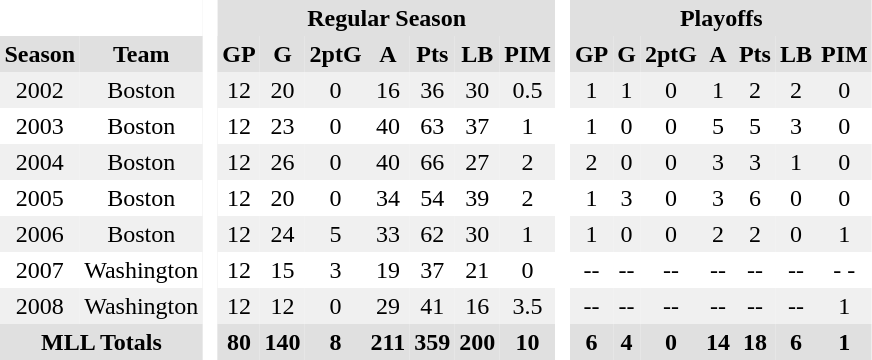<table BORDER="0" CELLPADDING="3" CELLSPACING="0">
<tr ALIGN="center" bgcolor="#e0e0e0">
<th colspan="2" bgcolor="#ffffff"> </th>
<th rowspan="99" bgcolor="#ffffff"> </th>
<th colspan="7">Regular Season</th>
<th rowspan="99" bgcolor="#ffffff"> </th>
<th colspan="7">Playoffs</th>
</tr>
<tr ALIGN="center" bgcolor="#e0e0e0">
<th>Season</th>
<th>Team</th>
<th>GP</th>
<th>G</th>
<th>2ptG</th>
<th>A</th>
<th>Pts</th>
<th>LB</th>
<th>PIM</th>
<th>GP</th>
<th>G</th>
<th>2ptG</th>
<th>A</th>
<th>Pts</th>
<th>LB</th>
<th>PIM</th>
</tr>
<tr ALIGN="center" bgcolor="#f0f0f0">
<td>2002</td>
<td>Boston</td>
<td>12</td>
<td>20</td>
<td>0</td>
<td>16</td>
<td>36</td>
<td>30</td>
<td>0.5</td>
<td>1</td>
<td>1</td>
<td>0</td>
<td>1</td>
<td>2</td>
<td>2</td>
<td>0</td>
</tr>
<tr ALIGN="center">
<td>2003</td>
<td>Boston</td>
<td>12</td>
<td>23</td>
<td>0</td>
<td>40</td>
<td>63</td>
<td>37</td>
<td>1</td>
<td>1</td>
<td>0</td>
<td>0</td>
<td>5</td>
<td>5</td>
<td>3</td>
<td>0</td>
</tr>
<tr ALIGN="center" bgcolor="#f0f0f0">
<td>2004</td>
<td>Boston</td>
<td>12</td>
<td>26</td>
<td>0</td>
<td>40</td>
<td>66</td>
<td>27</td>
<td>2</td>
<td>2</td>
<td>0</td>
<td>0</td>
<td>3</td>
<td>3</td>
<td>1</td>
<td>0</td>
</tr>
<tr ALIGN="center">
<td>2005</td>
<td>Boston</td>
<td>12</td>
<td>20</td>
<td>0</td>
<td>34</td>
<td>54</td>
<td>39</td>
<td>2</td>
<td>1</td>
<td>3</td>
<td>0</td>
<td>3</td>
<td>6</td>
<td>0</td>
<td>0</td>
</tr>
<tr ALIGN="center" bgcolor="#f0f0f0">
<td>2006</td>
<td>Boston</td>
<td>12</td>
<td>24</td>
<td>5</td>
<td>33</td>
<td>62</td>
<td>30</td>
<td>1</td>
<td>1</td>
<td>0</td>
<td>0</td>
<td>2</td>
<td>2</td>
<td>0</td>
<td>1</td>
</tr>
<tr ALIGN="center">
<td>2007</td>
<td>Washington</td>
<td>12</td>
<td>15</td>
<td>3</td>
<td>19</td>
<td>37</td>
<td>21</td>
<td>0</td>
<td>--</td>
<td>--</td>
<td>--</td>
<td>--</td>
<td>--</td>
<td>--</td>
<td>-  -</td>
</tr>
<tr ALIGN="center" bgcolor="#f0f0f0">
<td>2008</td>
<td>Washington</td>
<td>12</td>
<td>12</td>
<td>0</td>
<td>29</td>
<td>41</td>
<td>16</td>
<td>3.5</td>
<td>--</td>
<td>--</td>
<td>--</td>
<td>--</td>
<td>--</td>
<td>--</td>
<td>1</td>
</tr>
<tr ALIGN="center" bgcolor="#e0e0e0">
<th colspan="2">MLL Totals</th>
<th>80</th>
<th>140</th>
<th>8</th>
<th>211</th>
<th>359</th>
<th>200</th>
<th>10</th>
<th>6</th>
<th>4</th>
<th>0</th>
<th>14</th>
<th>18</th>
<th>6</th>
<th>1</th>
</tr>
</table>
